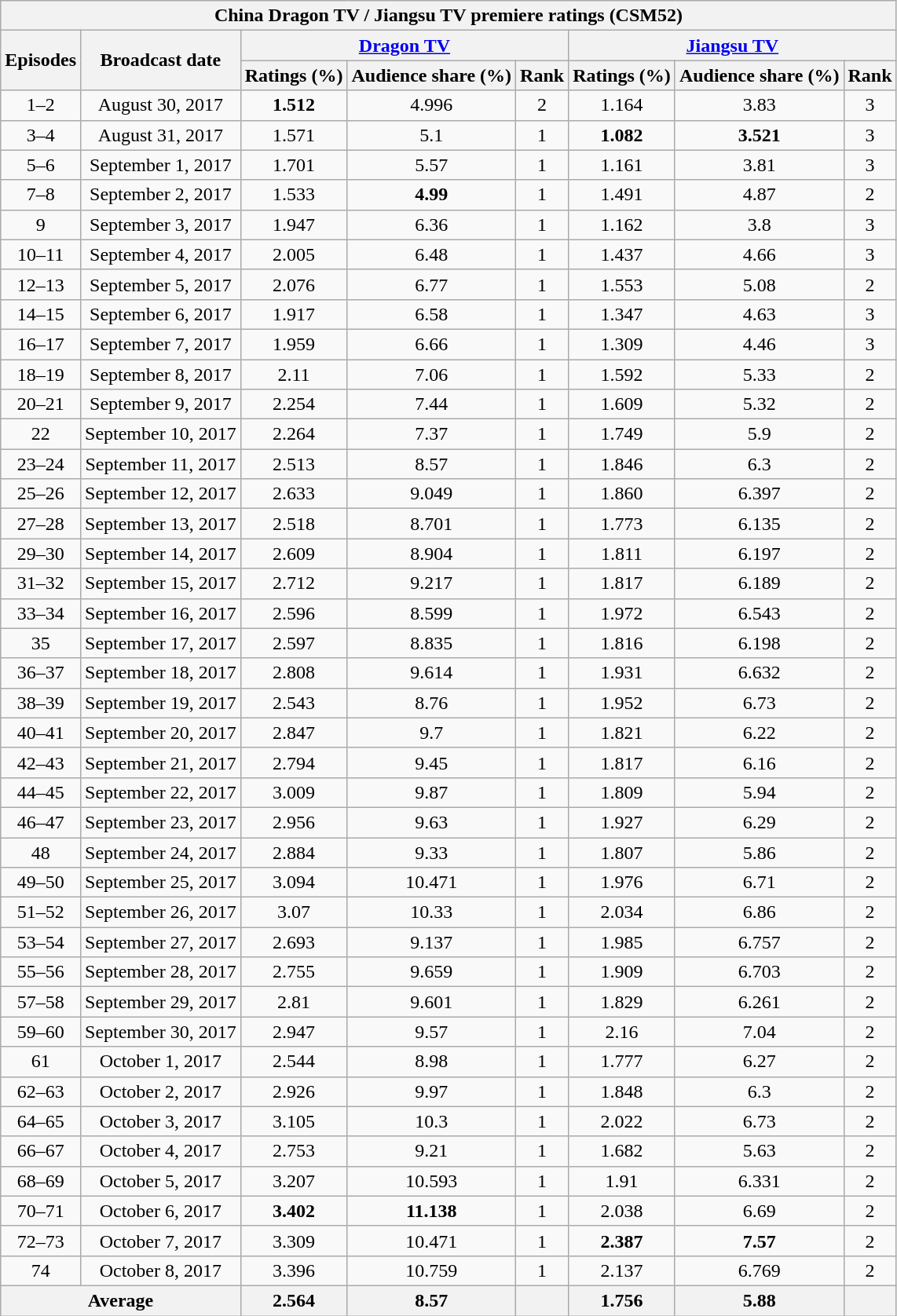<table class="wikitable sortable mw-collapsible jquery-tablesorter" style="text-align:center">
<tr>
<th colspan="8"><strong>China Dragon TV / Jiangsu TV premiere ratings (CSM52)</strong></th>
</tr>
<tr>
<th rowspan="2"><strong>Episodes</strong></th>
<th rowspan="2"><strong>Broadcast date</strong></th>
<th colspan="3"><strong><a href='#'>Dragon TV</a></strong></th>
<th colspan="3"><strong><a href='#'>Jiangsu TV</a></strong></th>
</tr>
<tr>
<th><strong>Ratings (%)</strong></th>
<th><strong>Audience share (%)</strong></th>
<th><strong>Rank</strong></th>
<th><strong>Ratings (%)</strong></th>
<th><strong>Audience share (%)</strong></th>
<th><strong>Rank</strong></th>
</tr>
<tr>
<td>1–2</td>
<td>August 30, 2017</td>
<td><strong><span>1.512</span></strong></td>
<td>4.996</td>
<td>2</td>
<td>1.164</td>
<td>3.83</td>
<td>3</td>
</tr>
<tr>
<td>3–4</td>
<td>August 31, 2017</td>
<td>1.571</td>
<td>5.1</td>
<td>1</td>
<td><strong><span>1.082</span></strong></td>
<td><strong><span>3.521</span></strong></td>
<td>3</td>
</tr>
<tr>
<td>5–6</td>
<td>September 1, 2017</td>
<td>1.701</td>
<td>5.57</td>
<td>1</td>
<td>1.161</td>
<td>3.81</td>
<td>3</td>
</tr>
<tr>
<td>7–8</td>
<td>September 2, 2017</td>
<td>1.533</td>
<td><strong><span>4.99</span></strong></td>
<td>1</td>
<td>1.491</td>
<td>4.87</td>
<td>2</td>
</tr>
<tr>
<td>9</td>
<td>September 3, 2017</td>
<td>1.947</td>
<td>6.36</td>
<td>1</td>
<td>1.162</td>
<td>3.8</td>
<td>3</td>
</tr>
<tr>
<td>10–11</td>
<td>September 4, 2017</td>
<td>2.005</td>
<td>6.48</td>
<td>1</td>
<td>1.437</td>
<td>4.66</td>
<td>3</td>
</tr>
<tr>
<td>12–13</td>
<td>September 5, 2017</td>
<td>2.076</td>
<td>6.77</td>
<td>1</td>
<td>1.553</td>
<td>5.08</td>
<td>2</td>
</tr>
<tr>
<td>14–15</td>
<td>September 6, 2017</td>
<td>1.917</td>
<td>6.58</td>
<td>1</td>
<td>1.347</td>
<td>4.63</td>
<td>3</td>
</tr>
<tr>
<td>16–17</td>
<td>September 7, 2017</td>
<td>1.959</td>
<td>6.66</td>
<td>1</td>
<td>1.309</td>
<td>4.46</td>
<td>3</td>
</tr>
<tr>
<td>18–19</td>
<td>September 8, 2017</td>
<td>2.11</td>
<td>7.06</td>
<td>1</td>
<td>1.592</td>
<td>5.33</td>
<td>2</td>
</tr>
<tr>
<td>20–21</td>
<td>September 9, 2017</td>
<td>2.254</td>
<td>7.44</td>
<td>1</td>
<td>1.609</td>
<td>5.32</td>
<td>2</td>
</tr>
<tr>
<td>22</td>
<td>September 10, 2017</td>
<td>2.264</td>
<td>7.37</td>
<td>1</td>
<td>1.749</td>
<td>5.9</td>
<td>2</td>
</tr>
<tr>
<td>23–24</td>
<td>September 11, 2017</td>
<td>2.513</td>
<td>8.57</td>
<td>1</td>
<td>1.846</td>
<td>6.3</td>
<td>2</td>
</tr>
<tr>
<td>25–26</td>
<td>September 12, 2017</td>
<td>2.633</td>
<td>9.049</td>
<td>1</td>
<td>1.860</td>
<td>6.397</td>
<td>2</td>
</tr>
<tr>
<td>27–28</td>
<td>September 13, 2017</td>
<td>2.518</td>
<td>8.701</td>
<td>1</td>
<td>1.773</td>
<td>6.135</td>
<td>2</td>
</tr>
<tr>
<td>29–30</td>
<td>September 14, 2017</td>
<td>2.609</td>
<td>8.904</td>
<td>1</td>
<td>1.811</td>
<td>6.197</td>
<td>2</td>
</tr>
<tr>
<td>31–32</td>
<td>September 15, 2017</td>
<td>2.712</td>
<td>9.217</td>
<td>1</td>
<td>1.817</td>
<td>6.189</td>
<td>2</td>
</tr>
<tr>
<td>33–34</td>
<td>September 16, 2017</td>
<td>2.596</td>
<td>8.599</td>
<td>1</td>
<td>1.972</td>
<td>6.543</td>
<td>2</td>
</tr>
<tr>
<td>35</td>
<td>September 17, 2017</td>
<td>2.597</td>
<td>8.835</td>
<td>1</td>
<td>1.816</td>
<td>6.198</td>
<td>2</td>
</tr>
<tr>
<td>36–37</td>
<td>September 18, 2017</td>
<td>2.808</td>
<td>9.614</td>
<td>1</td>
<td>1.931</td>
<td>6.632</td>
<td>2</td>
</tr>
<tr>
<td>38–39</td>
<td>September 19, 2017</td>
<td>2.543</td>
<td>8.76</td>
<td>1</td>
<td>1.952</td>
<td>6.73</td>
<td>2</td>
</tr>
<tr>
<td>40–41</td>
<td>September 20, 2017</td>
<td>2.847</td>
<td>9.7</td>
<td>1</td>
<td>1.821</td>
<td>6.22</td>
<td>2</td>
</tr>
<tr>
<td>42–43</td>
<td>September 21, 2017</td>
<td>2.794</td>
<td>9.45</td>
<td>1</td>
<td>1.817</td>
<td>6.16</td>
<td>2</td>
</tr>
<tr>
<td>44–45</td>
<td>September 22, 2017</td>
<td>3.009</td>
<td>9.87</td>
<td>1</td>
<td>1.809</td>
<td>5.94</td>
<td>2</td>
</tr>
<tr>
<td>46–47</td>
<td>September 23, 2017</td>
<td>2.956</td>
<td>9.63</td>
<td>1</td>
<td>1.927</td>
<td>6.29</td>
<td>2</td>
</tr>
<tr>
<td>48</td>
<td>September 24, 2017</td>
<td>2.884</td>
<td>9.33</td>
<td>1</td>
<td>1.807</td>
<td>5.86</td>
<td>2</td>
</tr>
<tr>
<td>49–50</td>
<td>September 25, 2017</td>
<td>3.094</td>
<td>10.471</td>
<td>1</td>
<td>1.976</td>
<td>6.71</td>
<td>2</td>
</tr>
<tr>
<td>51–52</td>
<td>September 26, 2017</td>
<td>3.07</td>
<td>10.33</td>
<td>1</td>
<td>2.034</td>
<td>6.86</td>
<td>2</td>
</tr>
<tr>
<td>53–54</td>
<td>September 27, 2017</td>
<td>2.693</td>
<td>9.137</td>
<td>1</td>
<td>1.985</td>
<td>6.757</td>
<td>2</td>
</tr>
<tr>
<td>55–56</td>
<td>September 28, 2017</td>
<td>2.755</td>
<td>9.659</td>
<td>1</td>
<td>1.909</td>
<td>6.703</td>
<td>2</td>
</tr>
<tr>
<td>57–58</td>
<td>September 29, 2017</td>
<td>2.81</td>
<td>9.601</td>
<td>1</td>
<td>1.829</td>
<td>6.261</td>
<td>2</td>
</tr>
<tr>
<td>59–60</td>
<td>September 30, 2017</td>
<td>2.947</td>
<td>9.57</td>
<td>1</td>
<td>2.16</td>
<td>7.04</td>
<td>2</td>
</tr>
<tr>
<td>61</td>
<td>October 1, 2017</td>
<td>2.544</td>
<td>8.98</td>
<td>1</td>
<td>1.777</td>
<td>6.27</td>
<td>2</td>
</tr>
<tr>
<td>62–63</td>
<td>October 2, 2017</td>
<td>2.926</td>
<td>9.97</td>
<td>1</td>
<td>1.848</td>
<td>6.3</td>
<td>2</td>
</tr>
<tr>
<td>64–65</td>
<td>October 3, 2017</td>
<td>3.105</td>
<td>10.3</td>
<td>1</td>
<td>2.022</td>
<td>6.73</td>
<td>2</td>
</tr>
<tr>
<td>66–67</td>
<td>October 4, 2017</td>
<td>2.753</td>
<td>9.21</td>
<td>1</td>
<td>1.682</td>
<td>5.63</td>
<td>2</td>
</tr>
<tr>
<td>68–69</td>
<td>October 5, 2017</td>
<td>3.207</td>
<td>10.593</td>
<td>1</td>
<td>1.91</td>
<td>6.331</td>
<td>2</td>
</tr>
<tr>
<td>70–71</td>
<td>October 6, 2017</td>
<td><strong><span>3.402</span></strong></td>
<td><strong><span>11.138</span></strong></td>
<td>1</td>
<td>2.038</td>
<td>6.69</td>
<td>2</td>
</tr>
<tr>
<td>72–73</td>
<td>October 7, 2017</td>
<td>3.309</td>
<td>10.471</td>
<td>1</td>
<td><strong><span>2.387</span></strong></td>
<td><strong><span>7.57</span></strong></td>
<td>2</td>
</tr>
<tr>
<td>74</td>
<td>October 8, 2017</td>
<td>3.396</td>
<td>10.759</td>
<td>1</td>
<td>2.137</td>
<td>6.769</td>
<td>2</td>
</tr>
<tr>
<th colspan=2>Average</th>
<th>2.564</th>
<th>8.57</th>
<th></th>
<th>1.756</th>
<th>5.88</th>
<th></th>
</tr>
</table>
